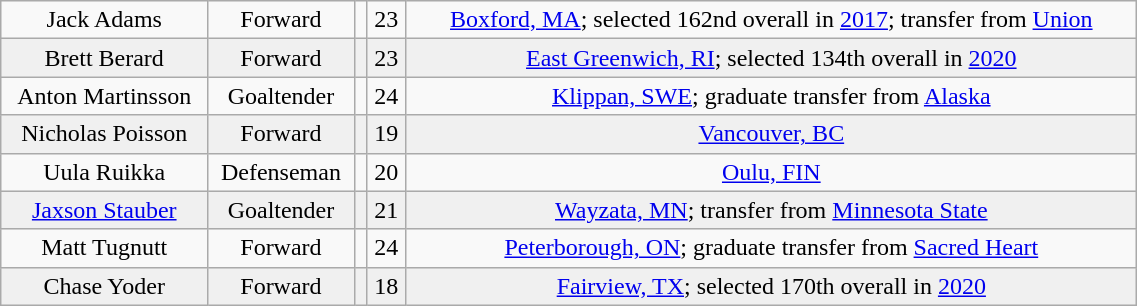<table class="wikitable" width="60%">
<tr align="center" bgcolor="">
<td>Jack Adams</td>
<td>Forward</td>
<td></td>
<td>23</td>
<td><a href='#'>Boxford, MA</a>; selected 162nd overall in <a href='#'>2017</a>; transfer from <a href='#'>Union</a></td>
</tr>
<tr align="center" bgcolor="f0f0f0">
<td>Brett Berard</td>
<td>Forward</td>
<td></td>
<td>23</td>
<td><a href='#'>East Greenwich, RI</a>; selected 134th overall in <a href='#'>2020</a></td>
</tr>
<tr align="center" bgcolor="">
<td>Anton Martinsson</td>
<td>Goaltender</td>
<td></td>
<td>24</td>
<td><a href='#'>Klippan, SWE</a>; graduate transfer from <a href='#'>Alaska</a></td>
</tr>
<tr align="center" bgcolor="f0f0f0">
<td>Nicholas Poisson</td>
<td>Forward</td>
<td></td>
<td>19</td>
<td><a href='#'>Vancouver, BC</a></td>
</tr>
<tr align="center" bgcolor="">
<td>Uula Ruikka</td>
<td>Defenseman</td>
<td></td>
<td>20</td>
<td><a href='#'>Oulu, FIN</a></td>
</tr>
<tr align="center" bgcolor="f0f0f0">
<td><a href='#'>Jaxson Stauber</a></td>
<td>Goaltender</td>
<td></td>
<td>21</td>
<td><a href='#'>Wayzata, MN</a>; transfer from <a href='#'>Minnesota State</a></td>
</tr>
<tr align="center" bgcolor="">
<td>Matt Tugnutt</td>
<td>Forward</td>
<td></td>
<td>24</td>
<td><a href='#'>Peterborough, ON</a>; graduate transfer from <a href='#'>Sacred Heart</a></td>
</tr>
<tr align="center" bgcolor="f0f0f0">
<td>Chase Yoder</td>
<td>Forward</td>
<td></td>
<td>18</td>
<td><a href='#'>Fairview, TX</a>; selected 170th overall in <a href='#'>2020</a></td>
</tr>
</table>
